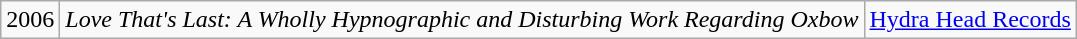<table class="wikitable">
<tr>
<td>2006</td>
<td><em>Love That's Last: A Wholly Hypnographic and Disturbing Work Regarding Oxbow</em></td>
<td><a href='#'>Hydra Head Records</a></td>
</tr>
</table>
